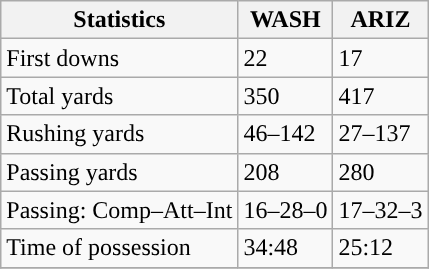<table class="wikitable" style="float: left;">
<tr>
<th>Statistics</th>
<th>WASH</th>
<th>ARIZ</th>
</tr>
<tr>
<td>First downs</td>
<td>22</td>
<td>17</td>
</tr>
<tr>
<td>Total yards</td>
<td>350</td>
<td>417</td>
</tr>
<tr>
<td>Rushing yards</td>
<td>46–142</td>
<td>27–137</td>
</tr>
<tr>
<td>Passing yards</td>
<td>208</td>
<td>280</td>
</tr>
<tr>
<td>Passing: Comp–Att–Int</td>
<td>16–28–0</td>
<td>17–32–3</td>
</tr>
<tr>
<td>Time of possession</td>
<td>34:48</td>
<td>25:12</td>
</tr>
<tr>
</tr>
</table>
